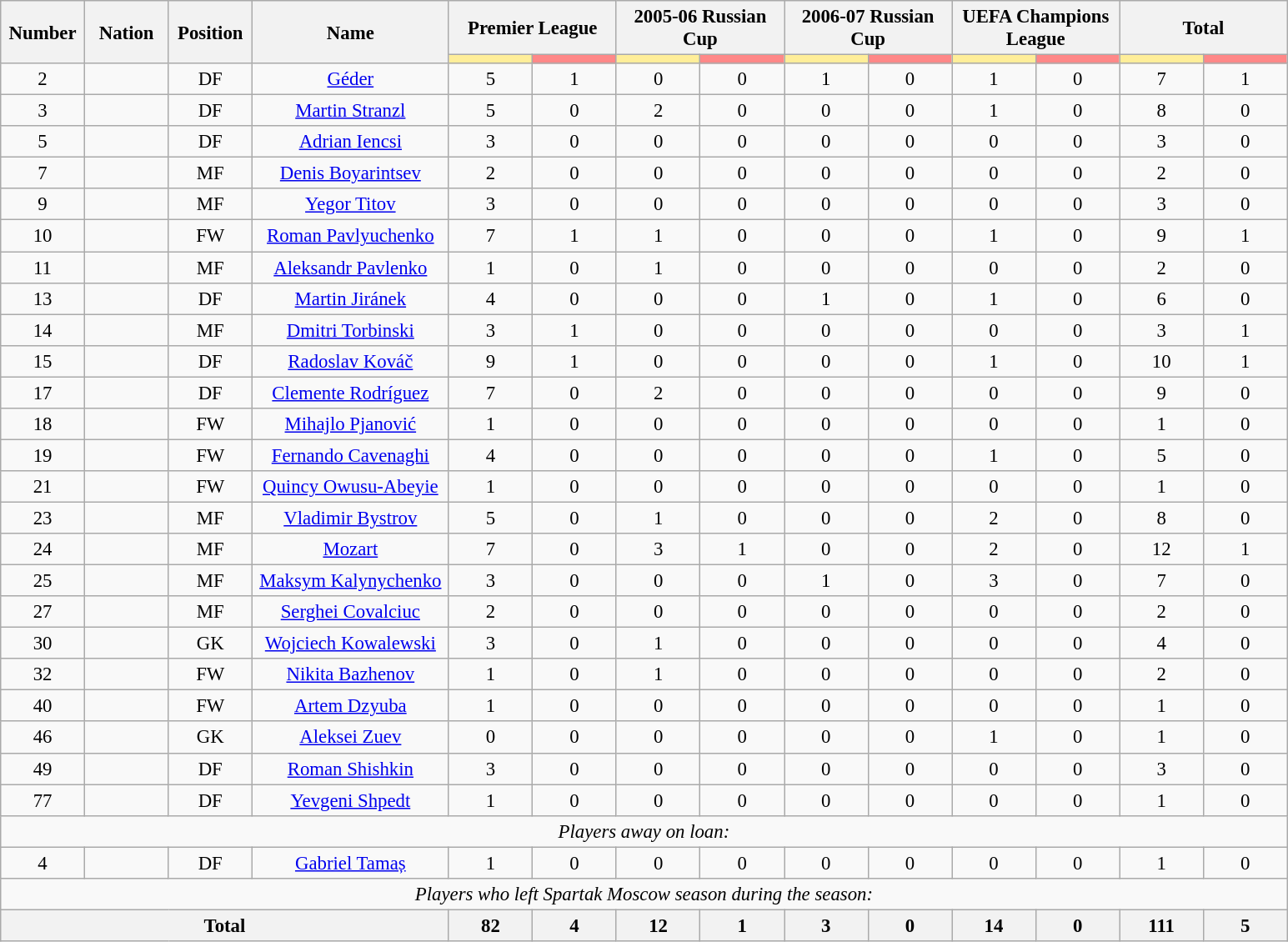<table class="wikitable" style="font-size: 95%; text-align: center;">
<tr>
<th rowspan=2 width=60>Number</th>
<th rowspan=2 width=60>Nation</th>
<th rowspan=2 width=60>Position</th>
<th rowspan=2 width=150>Name</th>
<th colspan=2>Premier League</th>
<th colspan=2>2005-06 Russian Cup</th>
<th colspan=2>2006-07 Russian Cup</th>
<th colspan=2>UEFA Champions League</th>
<th colspan=2>Total</th>
</tr>
<tr>
<th style="width:60px; background:#fe9;"></th>
<th style="width:60px; background:#ff8888;"></th>
<th style="width:60px; background:#fe9;"></th>
<th style="width:60px; background:#ff8888;"></th>
<th style="width:60px; background:#fe9;"></th>
<th style="width:60px; background:#ff8888;"></th>
<th style="width:60px; background:#fe9;"></th>
<th style="width:60px; background:#ff8888;"></th>
<th style="width:60px; background:#fe9;"></th>
<th style="width:60px; background:#ff8888;"></th>
</tr>
<tr>
<td>2</td>
<td></td>
<td>DF</td>
<td><a href='#'>Géder</a></td>
<td>5</td>
<td>1</td>
<td>0</td>
<td>0</td>
<td>1</td>
<td>0</td>
<td>1</td>
<td>0</td>
<td>7</td>
<td>1</td>
</tr>
<tr>
<td>3</td>
<td></td>
<td>DF</td>
<td><a href='#'>Martin Stranzl</a></td>
<td>5</td>
<td>0</td>
<td>2</td>
<td>0</td>
<td>0</td>
<td>0</td>
<td>1</td>
<td>0</td>
<td>8</td>
<td>0</td>
</tr>
<tr>
<td>5</td>
<td></td>
<td>DF</td>
<td><a href='#'>Adrian Iencsi</a></td>
<td>3</td>
<td>0</td>
<td>0</td>
<td>0</td>
<td>0</td>
<td>0</td>
<td>0</td>
<td>0</td>
<td>3</td>
<td>0</td>
</tr>
<tr>
<td>7</td>
<td></td>
<td>MF</td>
<td><a href='#'>Denis Boyarintsev</a></td>
<td>2</td>
<td>0</td>
<td>0</td>
<td>0</td>
<td>0</td>
<td>0</td>
<td>0</td>
<td>0</td>
<td>2</td>
<td>0</td>
</tr>
<tr>
<td>9</td>
<td></td>
<td>MF</td>
<td><a href='#'>Yegor Titov</a></td>
<td>3</td>
<td>0</td>
<td>0</td>
<td>0</td>
<td>0</td>
<td>0</td>
<td>0</td>
<td>0</td>
<td>3</td>
<td>0</td>
</tr>
<tr>
<td>10</td>
<td></td>
<td>FW</td>
<td><a href='#'>Roman Pavlyuchenko</a></td>
<td>7</td>
<td>1</td>
<td>1</td>
<td>0</td>
<td>0</td>
<td>0</td>
<td>1</td>
<td>0</td>
<td>9</td>
<td>1</td>
</tr>
<tr>
<td>11</td>
<td></td>
<td>MF</td>
<td><a href='#'>Aleksandr Pavlenko</a></td>
<td>1</td>
<td>0</td>
<td>1</td>
<td>0</td>
<td>0</td>
<td>0</td>
<td>0</td>
<td>0</td>
<td>2</td>
<td>0</td>
</tr>
<tr>
<td>13</td>
<td></td>
<td>DF</td>
<td><a href='#'>Martin Jiránek</a></td>
<td>4</td>
<td>0</td>
<td>0</td>
<td>0</td>
<td>1</td>
<td>0</td>
<td>1</td>
<td>0</td>
<td>6</td>
<td>0</td>
</tr>
<tr>
<td>14</td>
<td></td>
<td>MF</td>
<td><a href='#'>Dmitri Torbinski</a></td>
<td>3</td>
<td>1</td>
<td>0</td>
<td>0</td>
<td>0</td>
<td>0</td>
<td>0</td>
<td>0</td>
<td>3</td>
<td>1</td>
</tr>
<tr>
<td>15</td>
<td></td>
<td>DF</td>
<td><a href='#'>Radoslav Kováč</a></td>
<td>9</td>
<td>1</td>
<td>0</td>
<td>0</td>
<td>0</td>
<td>0</td>
<td>1</td>
<td>0</td>
<td>10</td>
<td>1</td>
</tr>
<tr>
<td>17</td>
<td></td>
<td>DF</td>
<td><a href='#'>Clemente Rodríguez</a></td>
<td>7</td>
<td>0</td>
<td>2</td>
<td>0</td>
<td>0</td>
<td>0</td>
<td>0</td>
<td>0</td>
<td>9</td>
<td>0</td>
</tr>
<tr>
<td>18</td>
<td></td>
<td>FW</td>
<td><a href='#'>Mihajlo Pjanović</a></td>
<td>1</td>
<td>0</td>
<td>0</td>
<td>0</td>
<td>0</td>
<td>0</td>
<td>0</td>
<td>0</td>
<td>1</td>
<td>0</td>
</tr>
<tr>
<td>19</td>
<td></td>
<td>FW</td>
<td><a href='#'>Fernando Cavenaghi</a></td>
<td>4</td>
<td>0</td>
<td>0</td>
<td>0</td>
<td>0</td>
<td>0</td>
<td>1</td>
<td>0</td>
<td>5</td>
<td>0</td>
</tr>
<tr>
<td>21</td>
<td></td>
<td>FW</td>
<td><a href='#'>Quincy Owusu-Abeyie</a></td>
<td>1</td>
<td>0</td>
<td>0</td>
<td>0</td>
<td>0</td>
<td>0</td>
<td>0</td>
<td>0</td>
<td>1</td>
<td>0</td>
</tr>
<tr>
<td>23</td>
<td></td>
<td>MF</td>
<td><a href='#'>Vladimir Bystrov</a></td>
<td>5</td>
<td>0</td>
<td>1</td>
<td>0</td>
<td>0</td>
<td>0</td>
<td>2</td>
<td>0</td>
<td>8</td>
<td>0</td>
</tr>
<tr>
<td>24</td>
<td></td>
<td>MF</td>
<td><a href='#'>Mozart</a></td>
<td>7</td>
<td>0</td>
<td>3</td>
<td>1</td>
<td>0</td>
<td>0</td>
<td>2</td>
<td>0</td>
<td>12</td>
<td>1</td>
</tr>
<tr>
<td>25</td>
<td></td>
<td>MF</td>
<td><a href='#'>Maksym Kalynychenko</a></td>
<td>3</td>
<td>0</td>
<td>0</td>
<td>0</td>
<td>1</td>
<td>0</td>
<td>3</td>
<td>0</td>
<td>7</td>
<td>0</td>
</tr>
<tr>
<td>27</td>
<td></td>
<td>MF</td>
<td><a href='#'>Serghei Covalciuc</a></td>
<td>2</td>
<td>0</td>
<td>0</td>
<td>0</td>
<td>0</td>
<td>0</td>
<td>0</td>
<td>0</td>
<td>2</td>
<td>0</td>
</tr>
<tr>
<td>30</td>
<td></td>
<td>GK</td>
<td><a href='#'>Wojciech Kowalewski</a></td>
<td>3</td>
<td>0</td>
<td>1</td>
<td>0</td>
<td>0</td>
<td>0</td>
<td>0</td>
<td>0</td>
<td>4</td>
<td>0</td>
</tr>
<tr>
<td>32</td>
<td></td>
<td>FW</td>
<td><a href='#'>Nikita Bazhenov</a></td>
<td>1</td>
<td>0</td>
<td>1</td>
<td>0</td>
<td>0</td>
<td>0</td>
<td>0</td>
<td>0</td>
<td>2</td>
<td>0</td>
</tr>
<tr>
<td>40</td>
<td></td>
<td>FW</td>
<td><a href='#'>Artem Dzyuba</a></td>
<td>1</td>
<td>0</td>
<td>0</td>
<td>0</td>
<td>0</td>
<td>0</td>
<td>0</td>
<td>0</td>
<td>1</td>
<td>0</td>
</tr>
<tr>
<td>46</td>
<td></td>
<td>GK</td>
<td><a href='#'>Aleksei Zuev</a></td>
<td>0</td>
<td>0</td>
<td>0</td>
<td>0</td>
<td>0</td>
<td>0</td>
<td>1</td>
<td>0</td>
<td>1</td>
<td>0</td>
</tr>
<tr>
<td>49</td>
<td></td>
<td>DF</td>
<td><a href='#'>Roman Shishkin</a></td>
<td>3</td>
<td>0</td>
<td>0</td>
<td>0</td>
<td>0</td>
<td>0</td>
<td>0</td>
<td>0</td>
<td>3</td>
<td>0</td>
</tr>
<tr>
<td>77</td>
<td></td>
<td>DF</td>
<td><a href='#'>Yevgeni Shpedt</a></td>
<td>1</td>
<td>0</td>
<td>0</td>
<td>0</td>
<td>0</td>
<td>0</td>
<td>0</td>
<td>0</td>
<td>1</td>
<td>0</td>
</tr>
<tr>
<td colspan="14"><em>Players away on loan:</em></td>
</tr>
<tr>
<td>4</td>
<td></td>
<td>DF</td>
<td><a href='#'>Gabriel Tamaș</a></td>
<td>1</td>
<td>0</td>
<td>0</td>
<td>0</td>
<td>0</td>
<td>0</td>
<td>0</td>
<td>0</td>
<td>1</td>
<td>0</td>
</tr>
<tr>
<td colspan="14"><em>Players who left Spartak Moscow season during the season:</em></td>
</tr>
<tr>
<th colspan=4>Total</th>
<th>82</th>
<th>4</th>
<th>12</th>
<th>1</th>
<th>3</th>
<th>0</th>
<th>14</th>
<th>0</th>
<th>111</th>
<th>5</th>
</tr>
</table>
